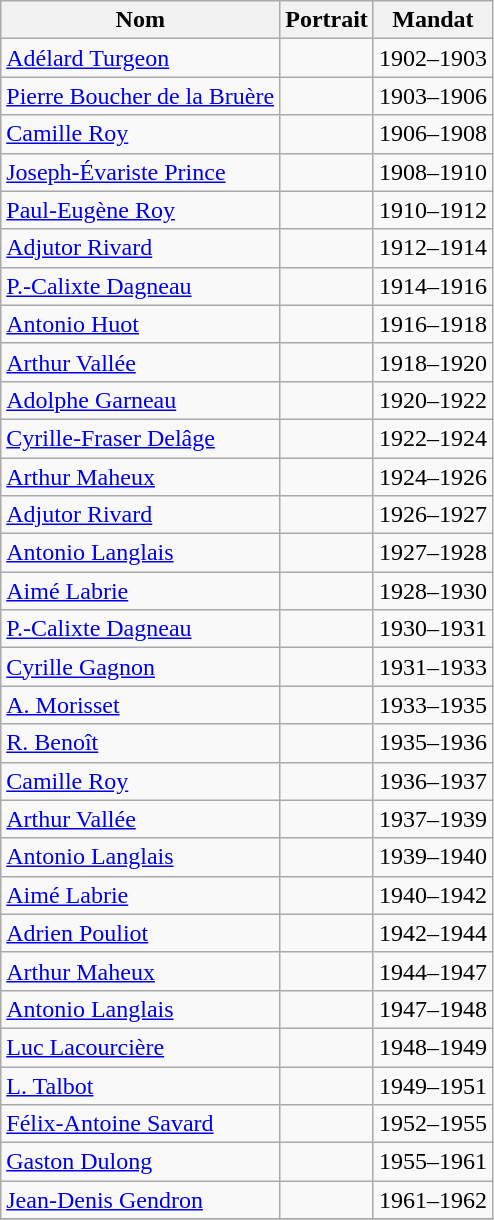<table class="wikitable">
<tr>
<th>Nom</th>
<th>Portrait</th>
<th>Mandat</th>
</tr>
<tr>
<td><a href='#'>Adélard Turgeon</a></td>
<td></td>
<td>1902–1903</td>
</tr>
<tr>
<td><a href='#'>Pierre Boucher de la Bruère</a></td>
<td></td>
<td>1903–1906</td>
</tr>
<tr>
<td><a href='#'>Camille Roy</a></td>
<td></td>
<td>1906–1908</td>
</tr>
<tr>
<td><a href='#'>Joseph-Évariste Prince</a></td>
<td></td>
<td>1908–1910</td>
</tr>
<tr>
<td><a href='#'>Paul-Eugène Roy</a></td>
<td></td>
<td>1910–1912</td>
</tr>
<tr>
<td><a href='#'>Adjutor Rivard</a></td>
<td></td>
<td>1912–1914</td>
</tr>
<tr>
<td><a href='#'>P.-Calixte Dagneau</a></td>
<td></td>
<td>1914–1916</td>
</tr>
<tr>
<td><a href='#'>Antonio Huot</a></td>
<td></td>
<td>1916–1918</td>
</tr>
<tr>
<td><a href='#'>Arthur Vallée</a></td>
<td></td>
<td>1918–1920</td>
</tr>
<tr>
<td><a href='#'>Adolphe Garneau</a></td>
<td></td>
<td>1920–1922</td>
</tr>
<tr>
<td><a href='#'>Cyrille-Fraser Delâge</a></td>
<td></td>
<td>1922–1924</td>
</tr>
<tr>
<td><a href='#'>Arthur Maheux</a></td>
<td></td>
<td>1924–1926</td>
</tr>
<tr>
<td><a href='#'>Adjutor Rivard</a></td>
<td></td>
<td>1926–1927</td>
</tr>
<tr>
<td><a href='#'>Antonio Langlais</a></td>
<td></td>
<td>1927–1928</td>
</tr>
<tr>
<td><a href='#'>Aimé Labrie</a></td>
<td></td>
<td>1928–1930</td>
</tr>
<tr>
<td><a href='#'>P.-Calixte Dagneau</a></td>
<td></td>
<td>1930–1931</td>
</tr>
<tr>
<td><a href='#'>Cyrille Gagnon</a></td>
<td></td>
<td>1931–1933</td>
</tr>
<tr>
<td><a href='#'>A. Morisset</a></td>
<td></td>
<td>1933–1935</td>
</tr>
<tr>
<td><a href='#'>R. Benoît</a></td>
<td></td>
<td>1935–1936</td>
</tr>
<tr>
<td><a href='#'>Camille Roy</a></td>
<td></td>
<td>1936–1937</td>
</tr>
<tr>
<td><a href='#'>Arthur Vallée</a></td>
<td></td>
<td>1937–1939</td>
</tr>
<tr>
<td><a href='#'>Antonio Langlais</a></td>
<td></td>
<td>1939–1940</td>
</tr>
<tr>
<td><a href='#'>Aimé Labrie</a></td>
<td></td>
<td>1940–1942</td>
</tr>
<tr>
<td><a href='#'>Adrien Pouliot</a></td>
<td></td>
<td>1942–1944</td>
</tr>
<tr>
<td><a href='#'>Arthur Maheux</a></td>
<td></td>
<td>1944–1947</td>
</tr>
<tr>
<td><a href='#'>Antonio Langlais</a></td>
<td></td>
<td>1947–1948</td>
</tr>
<tr>
<td><a href='#'>Luc Lacourcière</a></td>
<td></td>
<td>1948–1949</td>
</tr>
<tr>
<td><a href='#'>L. Talbot</a></td>
<td></td>
<td>1949–1951</td>
</tr>
<tr>
<td><a href='#'>Félix-Antoine Savard</a></td>
<td></td>
<td>1952–1955</td>
</tr>
<tr>
<td><a href='#'>Gaston Dulong</a></td>
<td></td>
<td>1955–1961</td>
</tr>
<tr>
<td><a href='#'>Jean-Denis Gendron</a></td>
<td></td>
<td>1961–1962</td>
</tr>
<tr>
</tr>
</table>
